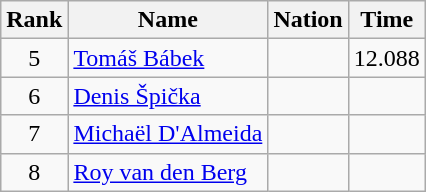<table class="wikitable sortable" style="text-align:center">
<tr>
<th>Rank</th>
<th>Name</th>
<th>Nation</th>
<th>Time</th>
</tr>
<tr>
<td>5</td>
<td align=left><a href='#'>Tomáš Bábek</a></td>
<td align=left></td>
<td>12.088</td>
</tr>
<tr>
<td>6</td>
<td align=left><a href='#'>Denis Špička</a></td>
<td align=left></td>
<td></td>
</tr>
<tr>
<td>7</td>
<td align=left><a href='#'>Michaël D'Almeida</a></td>
<td align=left></td>
<td></td>
</tr>
<tr>
<td>8</td>
<td align=left><a href='#'>Roy van den Berg</a></td>
<td align=left></td>
<td></td>
</tr>
</table>
